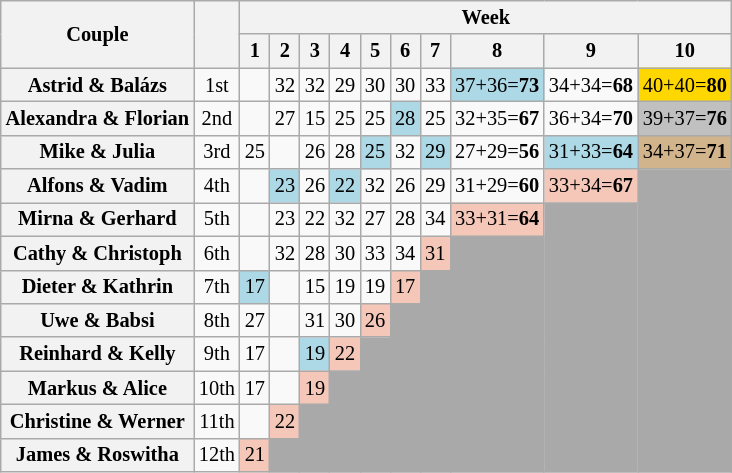<table class="wikitable sortable" style="text-align:center; font-size:85%">
<tr>
<th rowspan="2" scope="col" style="text-align:center; ">Couple</th>
<th rowspan="2" scope="col" style="text-align:center; "></th>
<th colspan="10">Week</th>
</tr>
<tr>
<th scope="col">1</th>
<th scope="col">2</th>
<th scope="col">3</th>
<th scope="col">4</th>
<th scope="col">5</th>
<th scope="col">6</th>
<th scope="col">7</th>
<th scope="col">8</th>
<th scope="col">9</th>
<th scope="col">10</th>
</tr>
<tr>
<th scope="row">Astrid & Balázs</th>
<td>1st</td>
<td></td>
<td>32</td>
<td>32</td>
<td>29</td>
<td>30</td>
<td>30</td>
<td>33</td>
<td bgcolor="lightblue">37+36=<strong>73</strong></td>
<td>34+34=<strong>68</strong></td>
<td bgcolor="gold">40+40=<strong>80</strong></td>
</tr>
<tr>
<th scope="row">Alexandra & Florian</th>
<td>2nd</td>
<td></td>
<td>27</td>
<td>15</td>
<td>25</td>
<td>25</td>
<td bgcolor="lightblue">28</td>
<td>25</td>
<td>32+35=<strong>67</strong></td>
<td>36+34=<strong>70</strong></td>
<td bgcolor="silver">39+37=<strong>76</strong></td>
</tr>
<tr>
<th scope="row">Mike & Julia</th>
<td>3rd</td>
<td>25</td>
<td></td>
<td>26</td>
<td>28</td>
<td bgcolor="lightblue">25</td>
<td>32</td>
<td bgcolor="lightblue">29</td>
<td>27+29=<strong>56</strong></td>
<td bgcolor="lightblue">31+33=<strong>64</strong></td>
<td bgcolor="tan">34+37=<strong>71</strong></td>
</tr>
<tr>
<th scope="row">Alfons & Vadim</th>
<td>4th</td>
<td></td>
<td bgcolor="lightblue">23</td>
<td>26</td>
<td bgcolor="lightblue">22</td>
<td>32</td>
<td>26</td>
<td>29</td>
<td>31+29=<strong>60</strong></td>
<td bgcolor="f4c7b8">33+34=<strong>67</strong></td>
<td rowspan="9" bgcolor="darkgray"></td>
</tr>
<tr>
<th scope="row">Mirna & Gerhard</th>
<td>5th</td>
<td></td>
<td>23</td>
<td>22</td>
<td>32</td>
<td>27</td>
<td>28</td>
<td>34</td>
<td bgcolor="f4c7b8">33+31=<strong>64</strong></td>
<td rowspan="8" bgcolor="darkgray"></td>
</tr>
<tr>
<th scope="row">Cathy & Christoph</th>
<td>6th</td>
<td></td>
<td>32</td>
<td>28</td>
<td>30</td>
<td>33</td>
<td>34</td>
<td bgcolor="f4c7b8">31</td>
<td rowspan="7" bgcolor="darkgray"></td>
</tr>
<tr>
<th scope="row">Dieter & Kathrin</th>
<td>7th</td>
<td bgcolor="lightblue">17</td>
<td></td>
<td>15</td>
<td>19</td>
<td>19</td>
<td bgcolor="f4c7b8">17</td>
<td rowspan="6" bgcolor="darkgray"></td>
</tr>
<tr>
<th scope="row">Uwe & Babsi</th>
<td>8th</td>
<td>27</td>
<td></td>
<td>31</td>
<td>30</td>
<td bgcolor="f4c7b8">26</td>
<td rowspan="5" bgcolor="darkgray"></td>
</tr>
<tr>
<th scope="row">Reinhard & Kelly</th>
<td>9th</td>
<td>17</td>
<td></td>
<td bgcolor="lightblue">19</td>
<td bgcolor="f4c7b8">22</td>
<td rowspan="4" bgcolor="darkgray"></td>
</tr>
<tr>
<th scope="row">Markus & Alice</th>
<td>10th</td>
<td>17</td>
<td></td>
<td bgcolor="f4c7b8">19</td>
<td rowspan="3" bgcolor="darkgray"></td>
</tr>
<tr>
<th scope="row">Christine & Werner</th>
<td>11th</td>
<td></td>
<td bgcolor="f4c7b8">22</td>
<td rowspan="2" bgcolor="darkgray"></td>
</tr>
<tr>
<th scope="row">James & Roswitha</th>
<td>12th</td>
<td bgcolor="f4c7b8">21</td>
<td bgcolor="darkgray"></td>
</tr>
</table>
